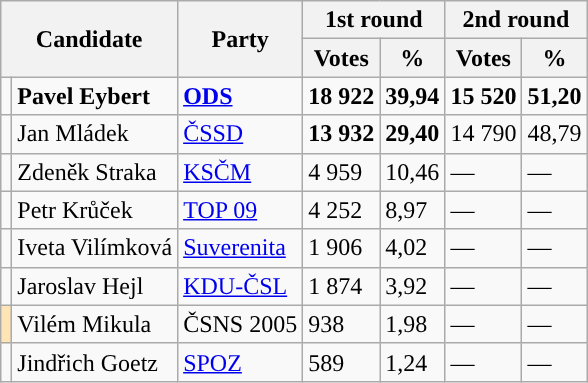<table class="wikitable sortable">
<tr>
<th colspan="2" rowspan="2">Candidate</th>
<th rowspan="2">Party</th>
<th colspan="2">1st round</th>
<th colspan="2">2nd round</th>
</tr>
<tr>
<th>Votes</th>
<th>%</th>
<th>Votes</th>
<th>%</th>
</tr>
<tr>
<td style="background-color:"></td>
<td><strong>Pavel Eybert</strong></td>
<td><a href='#'><strong>ODS</strong></a></td>
<td><strong>18 922</strong></td>
<td><strong>39,94</strong></td>
<td><strong>15 520</strong></td>
<td><strong>51,20</strong></td>
</tr>
<tr>
<td style="background-color:"></td>
<td>Jan Mládek</td>
<td><a href='#'>ČSSD</a></td>
<td><strong>13 932</strong></td>
<td><strong>29,40</strong></td>
<td>14 790</td>
<td>48,79</td>
</tr>
<tr>
<td style="background-color:"></td>
<td>Zdeněk Straka</td>
<td><a href='#'>KSČM</a></td>
<td>4 959</td>
<td>10,46</td>
<td>—</td>
<td>—</td>
</tr>
<tr>
<td style="background-color:"></td>
<td>Petr Krůček</td>
<td><a href='#'>TOP 09</a></td>
<td>4 252</td>
<td>8,97</td>
<td>—</td>
<td>—</td>
</tr>
<tr>
<td style="background-color:"></td>
<td>Iveta Vilímková</td>
<td><a href='#'>Suverenita</a></td>
<td>1 906</td>
<td>4,02</td>
<td>—</td>
<td>—</td>
</tr>
<tr>
<td style="background-color:"></td>
<td>Jaroslav Hejl</td>
<td><a href='#'>KDU-ČSL</a></td>
<td>1 874</td>
<td>3,92</td>
<td>—</td>
<td>—</td>
</tr>
<tr>
<td style="background-color: Moccasin;"></td>
<td>Vilém Mikula</td>
<td>ČSNS 2005</td>
<td>938</td>
<td>1,98</td>
<td>—</td>
<td>—</td>
</tr>
<tr>
<td style="background-color:"></td>
<td>Jindřich Goetz</td>
<td><a href='#'>SPOZ</a></td>
<td>589</td>
<td>1,24</td>
<td>—</td>
<td>—</td>
</tr>
</table>
